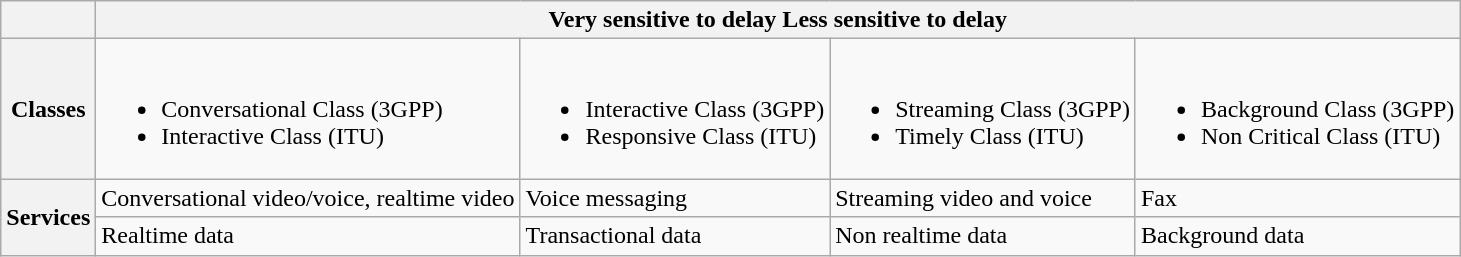<table class="wikitable">
<tr>
<th scope="col"></th>
<th scope="row" colspan="5"><span>Very sensitive to delay</span> <span>Less sensitive to delay</span></th>
</tr>
<tr>
<th scope="row">Classes</th>
<td><br><ul><li>Conversational Class (3GPP)</li><li>Interactive Class (ITU)</li></ul></td>
<td><br><ul><li>Interactive Class (3GPP)</li><li>Responsive Class (ITU)</li></ul></td>
<td><br><ul><li>Streaming Class (3GPP)</li><li>Timely Class (ITU)</li></ul></td>
<td><br><ul><li>Background Class (3GPP)</li><li>Non Critical Class (ITU)</li></ul></td>
</tr>
<tr>
<th scope="row" rowspan="2">Services</th>
<td>Conversational video/voice, realtime video</td>
<td>Voice messaging</td>
<td>Streaming video and voice</td>
<td>Fax</td>
</tr>
<tr>
<td>Realtime data</td>
<td>Transactional data</td>
<td>Non realtime data</td>
<td>Background data</td>
</tr>
</table>
